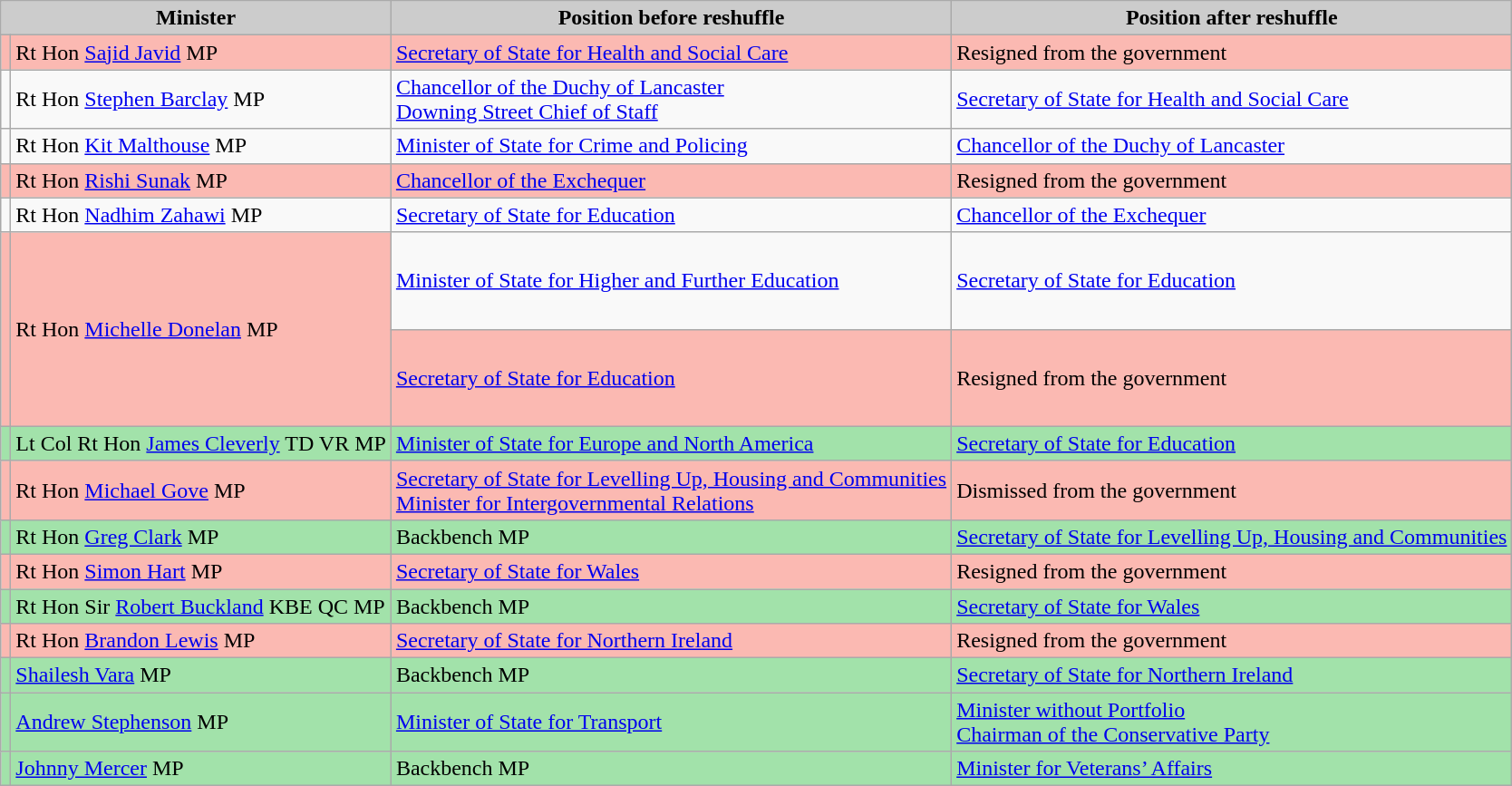<table class="wikitable">
<tr>
<th scope="col" style="background:#ccc;" colspan=2>Minister</th>
<th scope="col" style="background:#ccc;">Position before reshuffle</th>
<th scope="col" style="background:#ccc;">Position after reshuffle</th>
</tr>
<tr style="background:#FBB9B2;" colspan="4" |>
<td></td>
<td>Rt Hon <a href='#'>Sajid Javid</a> MP</td>
<td><a href='#'>Secretary of State for Health and Social Care</a></td>
<td>Resigned from the government</td>
</tr>
<tr>
<td></td>
<td>Rt Hon <a href='#'>Stephen Barclay</a> MP</td>
<td><a href='#'>Chancellor of the Duchy of Lancaster</a><br><a href='#'>Downing Street Chief of Staff</a></td>
<td><a href='#'>Secretary of State for Health and Social Care</a></td>
</tr>
<tr>
<td></td>
<td>Rt Hon <a href='#'>Kit Malthouse</a> MP</td>
<td><a href='#'>Minister of State for Crime and Policing</a></td>
<td><a href='#'>Chancellor of the Duchy of Lancaster</a></td>
</tr>
<tr style="background:#FBB9B2;" colspan="4" |>
<td></td>
<td>Rt Hon <a href='#'>Rishi Sunak</a> MP</td>
<td><a href='#'>Chancellor of the Exchequer</a></td>
<td>Resigned from the government</td>
</tr>
<tr>
<td></td>
<td>Rt Hon <a href='#'>Nadhim Zahawi</a> MP</td>
<td><a href='#'>Secretary of State for Education</a></td>
<td><a href='#'>Chancellor of the Exchequer</a></td>
</tr>
<tr>
<td style="background:#FBB9B2;" rowspan="2"></td>
<td style="background:#FBB9B2;" rowspan="2">Rt Hon <a href='#'>Michelle Donelan</a> MP</td>
<td style="height: 4em;"><a href='#'>Minister of State for Higher and Further Education</a></td>
<td style="height: 4em;"><a href='#'>Secretary of State for Education</a></td>
</tr>
<tr>
<td style="height: 4em; background:#FBB9B2;"><a href='#'>Secretary of State for Education</a></td>
<td style="height: 4em; background:#FBB9B2;">Resigned from the government</td>
</tr>
<tr style="background:#A2E2AA;" colspan="4" |>
<td></td>
<td>Lt Col Rt Hon <a href='#'>James Cleverly</a> TD VR MP</td>
<td><a href='#'>Minister of State for Europe and North America</a></td>
<td><a href='#'>Secretary of State for Education</a></td>
</tr>
<tr style="background:#FBB9B2;" colspan="4" |>
<td></td>
<td>Rt Hon <a href='#'>Michael Gove</a> MP</td>
<td><a href='#'>Secretary of State for Levelling Up, Housing and Communities</a><br><a href='#'>Minister for Intergovernmental Relations</a></td>
<td>Dismissed from the government</td>
</tr>
<tr style="background:#A2E2AA;" colspan="4" |>
<td></td>
<td>Rt Hon <a href='#'>Greg Clark</a> MP</td>
<td>Backbench MP</td>
<td><a href='#'>Secretary of State for Levelling Up, Housing and Communities</a></td>
</tr>
<tr style="background:#FBB9B2;" colspan="4" |>
<td></td>
<td>Rt Hon <a href='#'>Simon Hart</a> MP</td>
<td><a href='#'>Secretary of State for Wales</a></td>
<td>Resigned from the government</td>
</tr>
<tr style="background:#A2E2AA;" colspan="4" |>
<td></td>
<td>Rt Hon Sir <a href='#'>Robert Buckland</a> KBE QC MP</td>
<td>Backbench MP</td>
<td><a href='#'>Secretary of State for Wales</a></td>
</tr>
<tr style="background:#FBB9B2;" colspan="4" |>
<td></td>
<td>Rt Hon <a href='#'>Brandon Lewis</a> MP</td>
<td><a href='#'>Secretary of State for Northern Ireland</a></td>
<td>Resigned from the government</td>
</tr>
<tr style="background:#A2E2AA;" colspan="4" |>
<td></td>
<td><a href='#'>Shailesh Vara</a> MP</td>
<td>Backbench MP</td>
<td><a href='#'>Secretary of State for Northern Ireland</a></td>
</tr>
<tr style="background:#A2E2AA;" colspan="4" |>
<td></td>
<td><a href='#'>Andrew Stephenson</a> MP</td>
<td><a href='#'>Minister of State for Transport</a></td>
<td><a href='#'>Minister without Portfolio</a><br><a href='#'>Chairman of the Conservative Party</a></td>
</tr>
<tr style="background:#A2E2AA;" colspan="4" |>
<td></td>
<td><a href='#'>Johnny Mercer</a> MP</td>
<td>Backbench MP</td>
<td><a href='#'>Minister for Veterans’ Affairs</a></td>
</tr>
</table>
